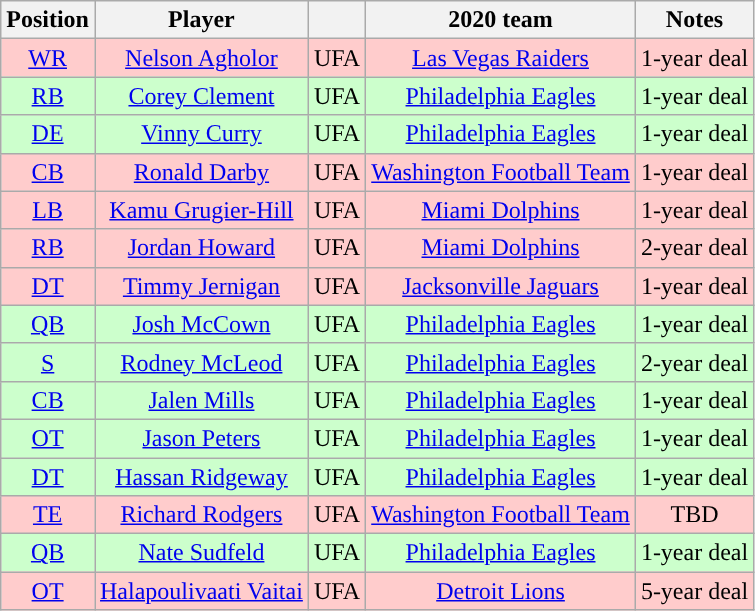<table class="wikitable" style="text-align:center">
<tr>
<th>Position</th>
<th>Player</th>
<th></th>
<th>2020 team</th>
<th>Notes</th>
</tr>
<tr style="background:#fcc">
<td><a href='#'>WR</a></td>
<td><a href='#'>Nelson Agholor</a></td>
<td>UFA</td>
<td><a href='#'>Las Vegas Raiders</a></td>
<td>1-year deal</td>
</tr>
<tr style="background:#cfc">
<td><a href='#'>RB</a></td>
<td><a href='#'>Corey Clement</a></td>
<td>UFA</td>
<td><a href='#'>Philadelphia Eagles</a></td>
<td>1-year deal</td>
</tr>
<tr style="background:#cfc">
<td><a href='#'>DE</a></td>
<td><a href='#'>Vinny Curry</a></td>
<td>UFA</td>
<td><a href='#'>Philadelphia Eagles</a></td>
<td>1-year deal</td>
</tr>
<tr style="background:#fcc">
<td><a href='#'>CB</a></td>
<td><a href='#'>Ronald Darby</a></td>
<td>UFA</td>
<td><a href='#'>Washington Football Team</a></td>
<td>1-year deal</td>
</tr>
<tr style="background:#fcc">
<td><a href='#'>LB</a></td>
<td><a href='#'>Kamu Grugier-Hill</a></td>
<td>UFA</td>
<td><a href='#'>Miami Dolphins</a></td>
<td>1-year deal</td>
</tr>
<tr style="background:#fcc">
<td><a href='#'>RB</a></td>
<td><a href='#'>Jordan Howard</a></td>
<td>UFA</td>
<td><a href='#'>Miami Dolphins</a></td>
<td>2-year deal</td>
</tr>
<tr style="background:#fcc">
<td><a href='#'>DT</a></td>
<td><a href='#'>Timmy Jernigan</a></td>
<td>UFA</td>
<td><a href='#'>Jacksonville Jaguars</a></td>
<td>1-year deal</td>
</tr>
<tr style="background:#cfc">
<td><a href='#'>QB</a></td>
<td><a href='#'>Josh McCown</a></td>
<td>UFA</td>
<td><a href='#'>Philadelphia Eagles</a></td>
<td>1-year deal</td>
</tr>
<tr style="background:#cfc">
<td><a href='#'>S</a></td>
<td><a href='#'>Rodney McLeod</a></td>
<td>UFA</td>
<td><a href='#'>Philadelphia Eagles</a></td>
<td>2-year deal</td>
</tr>
<tr style="background:#cfc">
<td><a href='#'>CB</a></td>
<td><a href='#'>Jalen Mills</a></td>
<td>UFA</td>
<td><a href='#'>Philadelphia Eagles</a></td>
<td>1-year deal</td>
</tr>
<tr style="background:#cfc">
<td><a href='#'>OT</a></td>
<td><a href='#'>Jason Peters</a></td>
<td>UFA</td>
<td><a href='#'>Philadelphia Eagles</a></td>
<td>1-year deal</td>
</tr>
<tr style="background:#cfc">
<td><a href='#'>DT</a></td>
<td><a href='#'>Hassan Ridgeway</a></td>
<td>UFA</td>
<td><a href='#'>Philadelphia Eagles</a></td>
<td>1-year deal</td>
</tr>
<tr style="background:#fcc">
<td><a href='#'>TE</a></td>
<td><a href='#'>Richard Rodgers</a></td>
<td>UFA</td>
<td><a href='#'>Washington Football Team</a></td>
<td>TBD</td>
</tr>
<tr style="background:#cfc">
<td><a href='#'>QB</a></td>
<td><a href='#'>Nate Sudfeld</a></td>
<td>UFA</td>
<td><a href='#'>Philadelphia Eagles</a></td>
<td>1-year deal</td>
</tr>
<tr style="background:#fcc">
<td><a href='#'>OT</a></td>
<td><a href='#'>Halapoulivaati Vaitai</a></td>
<td>UFA</td>
<td><a href='#'>Detroit Lions</a></td>
<td>5-year deal</td>
</tr>
</table>
